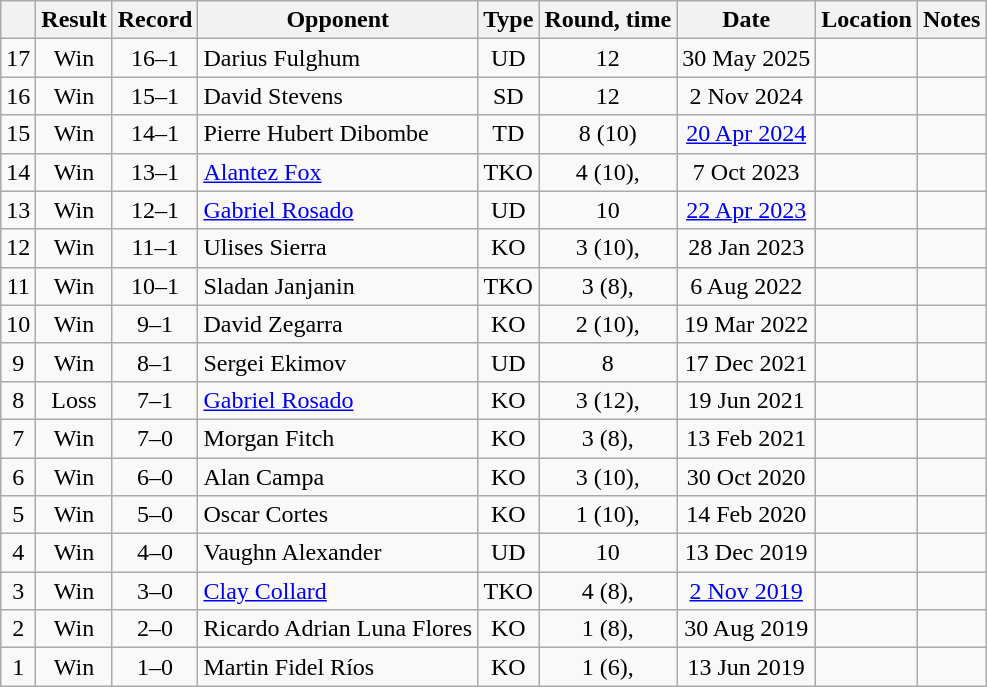<table class="wikitable" style="text-align:center">
<tr>
<th></th>
<th>Result</th>
<th>Record</th>
<th>Opponent</th>
<th>Type</th>
<th>Round, time</th>
<th>Date</th>
<th>Location</th>
<th>Notes</th>
</tr>
<tr>
<td>17</td>
<td>Win</td>
<td>16–1</td>
<td align=left>Darius Fulghum</td>
<td>UD</td>
<td>12</td>
<td>30 May 2025</td>
<td align=left></td>
<td></td>
</tr>
<tr>
<td>16</td>
<td>Win</td>
<td>15–1</td>
<td align=left>David Stevens</td>
<td>SD</td>
<td>12</td>
<td>2 Nov 2024</td>
<td align=left></td>
<td></td>
</tr>
<tr>
<td>15</td>
<td>Win</td>
<td>14–1</td>
<td align=left>Pierre Hubert Dibombe</td>
<td>TD</td>
<td>8 (10)</td>
<td><a href='#'>20 Apr 2024</a></td>
<td align=left></td>
<td align=left></td>
</tr>
<tr>
<td>14</td>
<td>Win</td>
<td>13–1</td>
<td align=left><a href='#'>Alantez Fox</a></td>
<td>TKO</td>
<td>4 (10), </td>
<td>7 Oct 2023</td>
<td align=left></td>
<td align=left></td>
</tr>
<tr>
<td>13</td>
<td>Win</td>
<td>12–1</td>
<td align=left><a href='#'>Gabriel Rosado</a></td>
<td>UD</td>
<td>10</td>
<td><a href='#'>22 Apr 2023</a></td>
<td align=left></td>
<td align=left></td>
</tr>
<tr>
<td>12</td>
<td>Win</td>
<td>11–1</td>
<td align=left>Ulises Sierra</td>
<td>KO</td>
<td>3 (10), </td>
<td>28 Jan 2023</td>
<td align=left></td>
<td align=left></td>
</tr>
<tr>
<td>11</td>
<td>Win</td>
<td>10–1</td>
<td align=left>Sladan Janjanin</td>
<td>TKO</td>
<td>3 (8), </td>
<td>6 Aug 2022</td>
<td align=left></td>
<td></td>
</tr>
<tr>
<td>10</td>
<td>Win</td>
<td>9–1</td>
<td align=left>David Zegarra</td>
<td>KO</td>
<td>2 (10), </td>
<td>19 Mar 2022</td>
<td align=left></td>
<td></td>
</tr>
<tr>
<td>9</td>
<td>Win</td>
<td>8–1</td>
<td align=left>Sergei Ekimov</td>
<td>UD</td>
<td>8</td>
<td>17 Dec 2021</td>
<td align=left></td>
<td></td>
</tr>
<tr>
<td>8</td>
<td>Loss</td>
<td>7–1</td>
<td align=left><a href='#'>Gabriel Rosado</a></td>
<td>KO</td>
<td>3 (12), </td>
<td>19 Jun 2021</td>
<td align=left></td>
<td align=left></td>
</tr>
<tr>
<td>7</td>
<td>Win</td>
<td>7–0</td>
<td align=left>Morgan Fitch</td>
<td>KO</td>
<td>3 (8), </td>
<td>13 Feb 2021</td>
<td align=left></td>
<td></td>
</tr>
<tr>
<td>6</td>
<td>Win</td>
<td>6–0</td>
<td align=left>Alan Campa</td>
<td>KO</td>
<td>3 (10), </td>
<td>30 Oct 2020</td>
<td align=left></td>
<td align=left></td>
</tr>
<tr>
<td>5</td>
<td>Win</td>
<td>5–0</td>
<td align=left>Oscar Cortes</td>
<td>KO</td>
<td>1 (10), </td>
<td>14 Feb 2020</td>
<td align=left></td>
<td></td>
</tr>
<tr>
<td>4</td>
<td>Win</td>
<td>4–0</td>
<td align=left>Vaughn Alexander</td>
<td>UD</td>
<td>10</td>
<td>13 Dec 2019</td>
<td align=left></td>
<td align=left></td>
</tr>
<tr>
<td>3</td>
<td>Win</td>
<td>3–0</td>
<td align=left><a href='#'>Clay Collard</a></td>
<td>TKO</td>
<td>4 (8), </td>
<td><a href='#'>2 Nov 2019</a></td>
<td align=left></td>
<td></td>
</tr>
<tr>
<td>2</td>
<td>Win</td>
<td>2–0</td>
<td align=left>Ricardo Adrian Luna Flores</td>
<td>KO</td>
<td>1 (8), </td>
<td>30 Aug 2019</td>
<td align=left></td>
<td></td>
</tr>
<tr>
<td>1</td>
<td>Win</td>
<td>1–0</td>
<td align=left>Martin Fidel Ríos</td>
<td>KO</td>
<td>1 (6), </td>
<td>13 Jun 2019</td>
<td align=left></td>
<td></td>
</tr>
</table>
